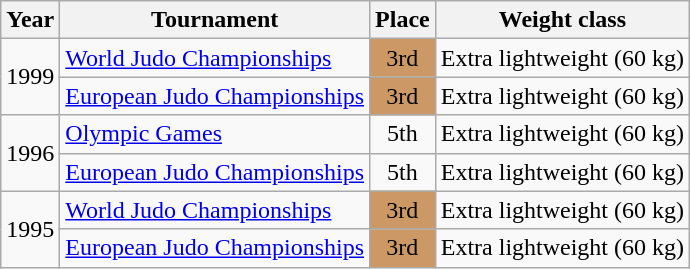<table class=wikitable>
<tr>
<th>Year</th>
<th>Tournament</th>
<th>Place</th>
<th>Weight class</th>
</tr>
<tr>
<td rowspan=2>1999</td>
<td><a href='#'>World Judo Championships</a></td>
<td bgcolor="cc9966 " align="center">3rd</td>
<td>Extra lightweight (60 kg)</td>
</tr>
<tr>
<td><a href='#'>European Judo Championships</a></td>
<td bgcolor="cc9966 " align="center">3rd</td>
<td>Extra lightweight (60 kg)</td>
</tr>
<tr>
<td rowspan=2>1996</td>
<td><a href='#'>Olympic Games</a></td>
<td align="center">5th</td>
<td>Extra lightweight (60 kg)</td>
</tr>
<tr>
<td><a href='#'>European Judo Championships</a></td>
<td align="center">5th</td>
<td>Extra lightweight (60 kg)</td>
</tr>
<tr>
<td rowspan=2>1995</td>
<td><a href='#'>World Judo Championships</a></td>
<td bgcolor="cc9966 " align="center">3rd</td>
<td>Extra lightweight (60 kg)</td>
</tr>
<tr>
<td><a href='#'>European Judo Championships</a></td>
<td bgcolor="cc9966 " align="center">3rd</td>
<td>Extra lightweight (60 kg)</td>
</tr>
</table>
